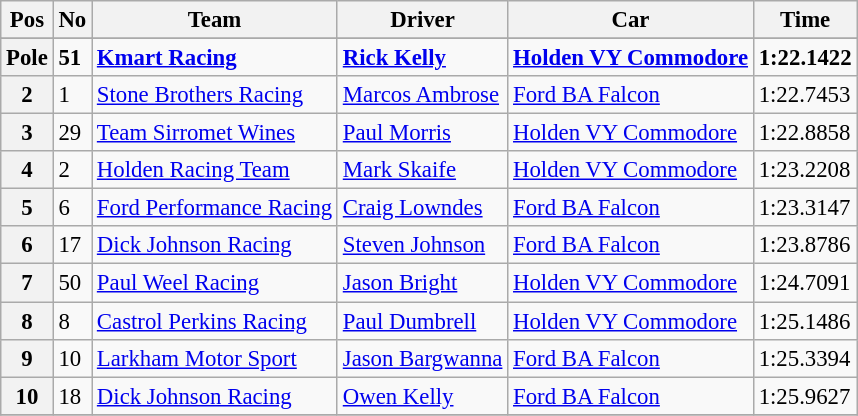<table class="wikitable" style="font-size: 95%;">
<tr>
<th>Pos</th>
<th>No</th>
<th>Team</th>
<th>Driver</th>
<th>Car</th>
<th>Time</th>
</tr>
<tr>
</tr>
<tr style="font-weight:bold">
<th>Pole</th>
<td>51</td>
<td><a href='#'>Kmart Racing</a></td>
<td> <a href='#'>Rick Kelly</a></td>
<td><a href='#'>Holden VY Commodore</a></td>
<td>1:22.1422</td>
</tr>
<tr>
<th>2</th>
<td>1</td>
<td><a href='#'>Stone Brothers Racing</a></td>
<td> <a href='#'>Marcos Ambrose</a></td>
<td><a href='#'>Ford BA Falcon</a></td>
<td>1:22.7453</td>
</tr>
<tr>
<th>3</th>
<td>29</td>
<td><a href='#'>Team Sirromet Wines</a></td>
<td> <a href='#'>Paul Morris</a></td>
<td><a href='#'>Holden VY Commodore</a></td>
<td>1:22.8858</td>
</tr>
<tr>
<th>4</th>
<td>2</td>
<td><a href='#'>Holden Racing Team</a></td>
<td> <a href='#'>Mark Skaife</a></td>
<td><a href='#'>Holden VY Commodore</a></td>
<td>1:23.2208</td>
</tr>
<tr>
<th>5</th>
<td>6</td>
<td><a href='#'>Ford Performance Racing</a></td>
<td> <a href='#'>Craig Lowndes</a></td>
<td><a href='#'>Ford BA Falcon</a></td>
<td>1:23.3147</td>
</tr>
<tr>
<th>6</th>
<td>17</td>
<td><a href='#'>Dick Johnson Racing</a></td>
<td> <a href='#'>Steven Johnson</a></td>
<td><a href='#'>Ford BA Falcon</a></td>
<td>1:23.8786</td>
</tr>
<tr>
<th>7</th>
<td>50</td>
<td><a href='#'>Paul Weel Racing</a></td>
<td> <a href='#'>Jason Bright</a></td>
<td><a href='#'>Holden VY Commodore</a></td>
<td>1:24.7091</td>
</tr>
<tr>
<th>8</th>
<td>8</td>
<td><a href='#'>Castrol Perkins Racing</a></td>
<td> <a href='#'>Paul Dumbrell</a></td>
<td><a href='#'>Holden VY Commodore</a></td>
<td>1:25.1486</td>
</tr>
<tr>
<th>9</th>
<td>10</td>
<td><a href='#'>Larkham Motor Sport</a></td>
<td> <a href='#'>Jason Bargwanna</a></td>
<td><a href='#'>Ford BA Falcon</a></td>
<td>1:25.3394</td>
</tr>
<tr>
<th>10</th>
<td>18</td>
<td><a href='#'>Dick Johnson Racing</a></td>
<td> <a href='#'>Owen Kelly</a></td>
<td><a href='#'>Ford BA Falcon</a></td>
<td>1:25.9627</td>
</tr>
<tr>
</tr>
</table>
